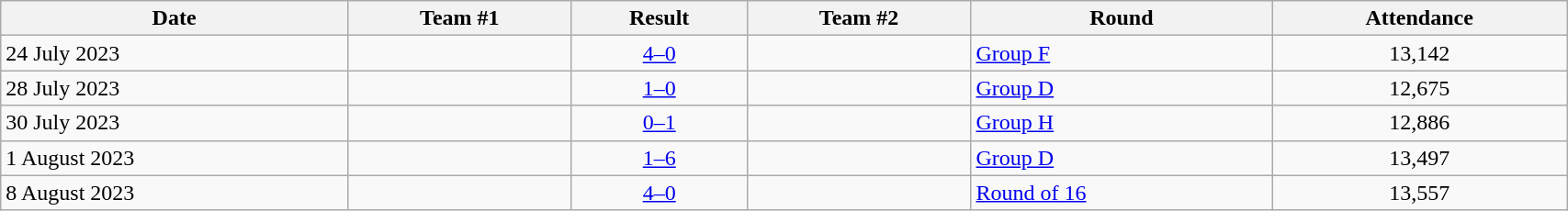<table class="wikitable" style="text-align: left;" width="90%">
<tr>
<th>Date</th>
<th>Team #1</th>
<th>Result</th>
<th>Team #2</th>
<th>Round</th>
<th>Attendance</th>
</tr>
<tr>
<td>24 July 2023</td>
<td></td>
<td style="text-align:center;"><a href='#'>4–0</a></td>
<td></td>
<td><a href='#'>Group F</a></td>
<td style="text-align:center;">13,142</td>
</tr>
<tr>
<td>28 July 2023</td>
<td></td>
<td style="text-align:center;"><a href='#'>1–0</a></td>
<td></td>
<td><a href='#'>Group D</a></td>
<td style="text-align:center;">12,675</td>
</tr>
<tr>
<td>30 July 2023</td>
<td></td>
<td style=text-align:center;"><a href='#'>0–1</a></td>
<td></td>
<td><a href='#'>Group H</a></td>
<td style="text-align:center;">12,886</td>
</tr>
<tr>
<td>1 August 2023</td>
<td></td>
<td style="text-align:center;"><a href='#'>1–6</a></td>
<td></td>
<td><a href='#'>Group D</a></td>
<td style="text-align:center;">13,497</td>
</tr>
<tr>
<td>8 August 2023</td>
<td></td>
<td style="text-align:center;"><a href='#'>4–0</a></td>
<td></td>
<td><a href='#'>Round of 16</a></td>
<td style="text-align:center;">13,557</td>
</tr>
</table>
